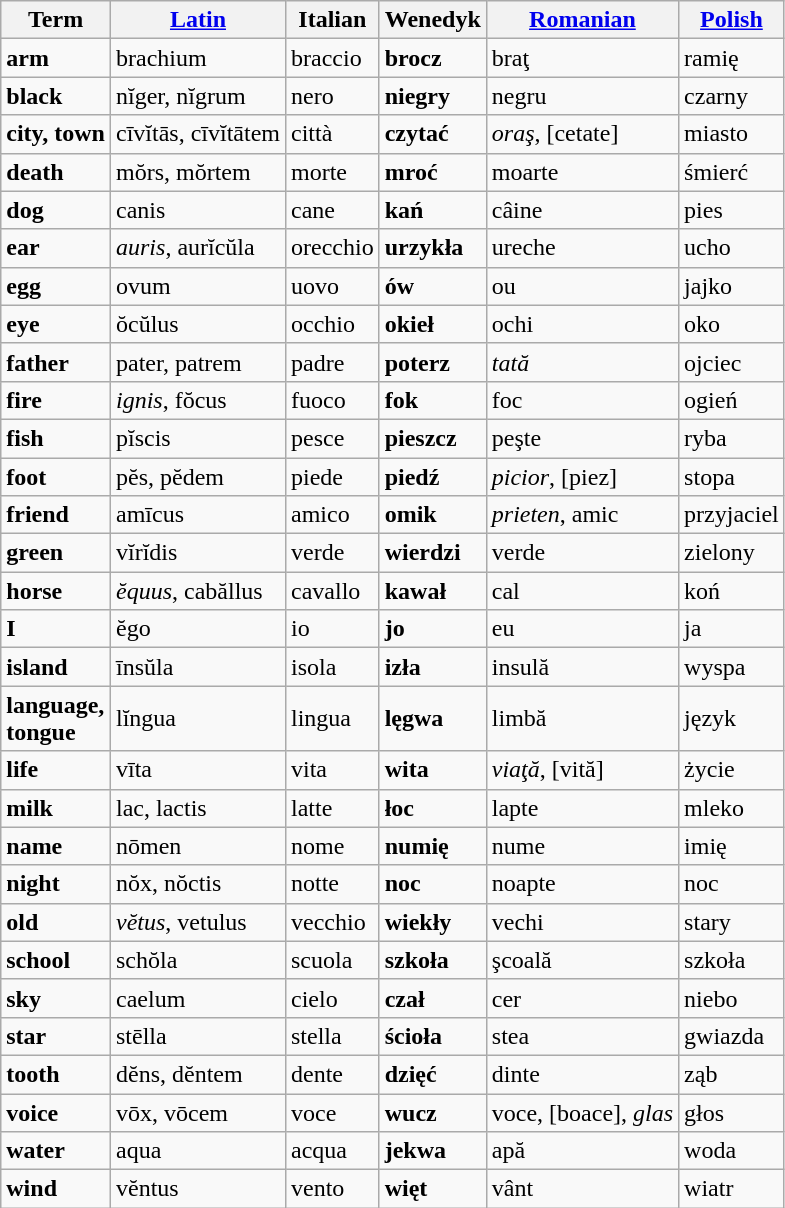<table class="wikitable">
<tr>
<th>Term</th>
<th><a href='#'>Latin</a></th>
<th>Italian</th>
<th><strong>Wenedyk</strong></th>
<th><a href='#'>Romanian</a></th>
<th><a href='#'>Polish</a></th>
</tr>
<tr>
<td><strong>arm</strong></td>
<td> brachium</td>
<td> braccio</td>
<td><strong>brocz</strong></td>
<td>braţ</td>
<td> ramię</td>
</tr>
<tr>
<td><strong>black</strong></td>
<td> nĭger, nĭgrum</td>
<td> nero</td>
<td><strong>niegry</strong></td>
<td>negru</td>
<td> czarny</td>
</tr>
<tr>
<td><strong>city, town</strong></td>
<td> cīvĭtās, cīvĭtātem</td>
<td> città</td>
<td><strong>czytać</strong></td>
<td><em>oraş</em>, [cetate]</td>
<td> miasto</td>
</tr>
<tr>
<td><strong>death</strong></td>
<td> mŏrs, mŏrtem</td>
<td> morte</td>
<td><strong>mroć</strong></td>
<td>moarte</td>
<td> śmierć</td>
</tr>
<tr>
<td><strong>dog</strong></td>
<td> canis</td>
<td> cane</td>
<td><strong>kań</strong></td>
<td>câine</td>
<td> pies</td>
</tr>
<tr>
<td><strong>ear</strong></td>
<td> <em>auris</em>, aurĭcŭla</td>
<td>   orecchio</td>
<td><strong>urzykła</strong></td>
<td>ureche</td>
<td> ucho</td>
</tr>
<tr>
<td><strong>egg</strong></td>
<td> ovum</td>
<td> uovo</td>
<td><strong>ów</strong></td>
<td>ou</td>
<td> jajko</td>
</tr>
<tr>
<td><strong>eye</strong></td>
<td> ŏcŭlus</td>
<td> occhio</td>
<td><strong>okieł</strong></td>
<td>ochi</td>
<td> oko</td>
</tr>
<tr>
<td><strong>father</strong></td>
<td> pater, patrem</td>
<td> padre</td>
<td><strong>poterz</strong></td>
<td><em>tată</em></td>
<td> ojciec</td>
</tr>
<tr>
<td><strong>fire</strong></td>
<td> <em>ignis</em>, fŏcus</td>
<td> fuoco</td>
<td><strong>fok</strong></td>
<td>foc</td>
<td> ogień</td>
</tr>
<tr>
<td><strong>fish</strong></td>
<td> pĭscis</td>
<td> pesce</td>
<td><strong>pieszcz</strong></td>
<td>peşte</td>
<td> ryba</td>
</tr>
<tr>
<td><strong>foot</strong></td>
<td> pĕs, pĕdem</td>
<td> piede</td>
<td><strong>piedź</strong></td>
<td><em>picior</em>, [piez]</td>
<td> stopa</td>
</tr>
<tr>
<td><strong>friend</strong></td>
<td> amīcus</td>
<td> amico</td>
<td><strong>omik</strong></td>
<td><em>prieten</em>, amic</td>
<td> przyjaciel</td>
</tr>
<tr>
<td><strong>green</strong></td>
<td> vĭrĭdis</td>
<td> verde</td>
<td><strong>wierdzi</strong></td>
<td>verde</td>
<td> zielony</td>
</tr>
<tr>
<td><strong>horse</strong></td>
<td> <em>ĕquus</em>, cabăllus</td>
<td> cavallo</td>
<td><strong>kawał</strong></td>
<td>cal</td>
<td> koń</td>
</tr>
<tr>
<td><strong>I</strong></td>
<td> ĕgo</td>
<td> io</td>
<td><strong>jo</strong></td>
<td>eu</td>
<td> ja</td>
</tr>
<tr>
<td><strong>island</strong></td>
<td> īnsŭla</td>
<td> isola</td>
<td><strong>izła</strong></td>
<td>insulă</td>
<td> wyspa</td>
</tr>
<tr>
<td><strong>language,<br>tongue</strong></td>
<td> lĭngua</td>
<td> lingua</td>
<td><strong>lęgwa</strong></td>
<td>limbă</td>
<td> język</td>
</tr>
<tr>
<td><strong>life</strong></td>
<td> vīta</td>
<td> vita</td>
<td><strong>wita</strong></td>
<td><em>viaţă</em>, [vită]</td>
<td> życie</td>
</tr>
<tr>
<td><strong>milk</strong></td>
<td> lac, lactis</td>
<td> latte</td>
<td><strong>łoc</strong></td>
<td>lapte</td>
<td> mleko</td>
</tr>
<tr>
<td><strong>name</strong></td>
<td> nōmen</td>
<td> nome</td>
<td><strong>numię</strong></td>
<td>nume</td>
<td> imię</td>
</tr>
<tr>
<td><strong>night</strong></td>
<td> nŏx, nŏctis</td>
<td> notte</td>
<td><strong>noc</strong></td>
<td>noapte</td>
<td> noc</td>
</tr>
<tr>
<td><strong>old</strong></td>
<td> <em>vĕtus</em>, vetulus</td>
<td> vecchio</td>
<td><strong>wiekły</strong></td>
<td>vechi</td>
<td> stary</td>
</tr>
<tr>
<td><strong>school</strong></td>
<td> schŏla</td>
<td> scuola</td>
<td><strong>szkoła</strong></td>
<td>şcoală</td>
<td> szkoła</td>
</tr>
<tr>
<td><strong>sky</strong></td>
<td> caelum</td>
<td> cielo</td>
<td><strong>czał</strong></td>
<td>cer</td>
<td> niebo</td>
</tr>
<tr>
<td><strong>star</strong></td>
<td> stēlla</td>
<td> stella</td>
<td><strong>ścioła</strong></td>
<td>stea</td>
<td> gwiazda</td>
</tr>
<tr>
<td><strong>tooth</strong></td>
<td> dĕns, dĕntem</td>
<td> dente</td>
<td><strong>dzięć</strong></td>
<td>dinte</td>
<td> ząb</td>
</tr>
<tr>
<td><strong>voice</strong></td>
<td> vōx, vōcem</td>
<td> voce</td>
<td><strong>wucz</strong></td>
<td>voce, [boace], <em>glas</em></td>
<td> głos</td>
</tr>
<tr>
<td><strong>water</strong></td>
<td> aqua</td>
<td> acqua</td>
<td><strong>jekwa</strong></td>
<td>apă</td>
<td> woda</td>
</tr>
<tr>
<td><strong>wind</strong></td>
<td> vĕntus</td>
<td> vento</td>
<td><strong>więt</strong></td>
<td>vânt</td>
<td> wiatr</td>
</tr>
</table>
